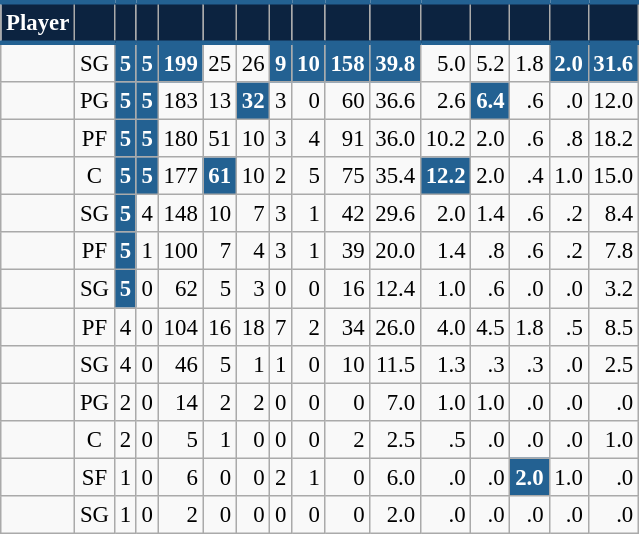<table class="wikitable sortable" style="font-size: 95%; text-align:right;">
<tr>
<th style="background:#0C2340; color:#FFFFFF; border-top:#236192 3px solid; border-bottom:#236192 3px solid;">Player</th>
<th style="background:#0C2340; color:#FFFFFF; border-top:#236192 3px solid; border-bottom:#236192 3px solid;"></th>
<th style="background:#0C2340; color:#FFFFFF; border-top:#236192 3px solid; border-bottom:#236192 3px solid;"></th>
<th style="background:#0C2340; color:#FFFFFF; border-top:#236192 3px solid; border-bottom:#236192 3px solid;"></th>
<th style="background:#0C2340; color:#FFFFFF; border-top:#236192 3px solid; border-bottom:#236192 3px solid;"></th>
<th style="background:#0C2340; color:#FFFFFF; border-top:#236192 3px solid; border-bottom:#236192 3px solid;"></th>
<th style="background:#0C2340; color:#FFFFFF; border-top:#236192 3px solid; border-bottom:#236192 3px solid;"></th>
<th style="background:#0C2340; color:#FFFFFF; border-top:#236192 3px solid; border-bottom:#236192 3px solid;"></th>
<th style="background:#0C2340; color:#FFFFFF; border-top:#236192 3px solid; border-bottom:#236192 3px solid;"></th>
<th style="background:#0C2340; color:#FFFFFF; border-top:#236192 3px solid; border-bottom:#236192 3px solid;"></th>
<th style="background:#0C2340; color:#FFFFFF; border-top:#236192 3px solid; border-bottom:#236192 3px solid;"></th>
<th style="background:#0C2340; color:#FFFFFF; border-top:#236192 3px solid; border-bottom:#236192 3px solid;"></th>
<th style="background:#0C2340; color:#FFFFFF; border-top:#236192 3px solid; border-bottom:#236192 3px solid;"></th>
<th style="background:#0C2340; color:#FFFFFF; border-top:#236192 3px solid; border-bottom:#236192 3px solid;"></th>
<th style="background:#0C2340; color:#FFFFFF; border-top:#236192 3px solid; border-bottom:#236192 3px solid;"></th>
<th style="background:#0C2340; color:#FFFFFF; border-top:#236192 3px solid; border-bottom:#236192 3px solid;"></th>
</tr>
<tr>
<td style="text-align:left;"></td>
<td style="text-align:center;">SG</td>
<td style="background:#236192; color:#FFFFFF;"><strong>5</strong></td>
<td style="background:#236192; color:#FFFFFF;"><strong>5</strong></td>
<td style="background:#236192; color:#FFFFFF;"><strong>199</strong></td>
<td>25</td>
<td>26</td>
<td style="background:#236192; color:#FFFFFF;"><strong>9</strong></td>
<td style="background:#236192; color:#FFFFFF;"><strong>10</strong></td>
<td style="background:#236192; color:#FFFFFF;"><strong>158</strong></td>
<td style="background:#236192; color:#FFFFFF;"><strong>39.8</strong></td>
<td>5.0</td>
<td>5.2</td>
<td>1.8</td>
<td style="background:#236192; color:#FFFFFF;"><strong>2.0</strong></td>
<td style="background:#236192; color:#FFFFFF;"><strong>31.6</strong></td>
</tr>
<tr>
<td style="text-align:left;"></td>
<td style="text-align:center;">PG</td>
<td style="background:#236192; color:#FFFFFF;"><strong>5</strong></td>
<td style="background:#236192; color:#FFFFFF;"><strong>5</strong></td>
<td>183</td>
<td>13</td>
<td style="background:#236192; color:#FFFFFF;"><strong>32</strong></td>
<td>3</td>
<td>0</td>
<td>60</td>
<td>36.6</td>
<td>2.6</td>
<td style="background:#236192; color:#FFFFFF;"><strong>6.4</strong></td>
<td>.6</td>
<td>.0</td>
<td>12.0</td>
</tr>
<tr>
<td style="text-align:left;"></td>
<td style="text-align:center;">PF</td>
<td style="background:#236192; color:#FFFFFF;"><strong>5</strong></td>
<td style="background:#236192; color:#FFFFFF;"><strong>5</strong></td>
<td>180</td>
<td>51</td>
<td>10</td>
<td>3</td>
<td>4</td>
<td>91</td>
<td>36.0</td>
<td>10.2</td>
<td>2.0</td>
<td>.6</td>
<td>.8</td>
<td>18.2</td>
</tr>
<tr>
<td style="text-align:left;"></td>
<td style="text-align:center;">C</td>
<td style="background:#236192; color:#FFFFFF;"><strong>5</strong></td>
<td style="background:#236192; color:#FFFFFF;"><strong>5</strong></td>
<td>177</td>
<td style="background:#236192; color:#FFFFFF;"><strong>61</strong></td>
<td>10</td>
<td>2</td>
<td>5</td>
<td>75</td>
<td>35.4</td>
<td style="background:#236192; color:#FFFFFF;"><strong>12.2</strong></td>
<td>2.0</td>
<td>.4</td>
<td>1.0</td>
<td>15.0</td>
</tr>
<tr>
<td style="text-align:left;"></td>
<td style="text-align:center;">SG</td>
<td style="background:#236192; color:#FFFFFF;"><strong>5</strong></td>
<td>4</td>
<td>148</td>
<td>10</td>
<td>7</td>
<td>3</td>
<td>1</td>
<td>42</td>
<td>29.6</td>
<td>2.0</td>
<td>1.4</td>
<td>.6</td>
<td>.2</td>
<td>8.4</td>
</tr>
<tr>
<td style="text-align:left;"></td>
<td style="text-align:center;">PF</td>
<td style="background:#236192; color:#FFFFFF;"><strong>5</strong></td>
<td>1</td>
<td>100</td>
<td>7</td>
<td>4</td>
<td>3</td>
<td>1</td>
<td>39</td>
<td>20.0</td>
<td>1.4</td>
<td>.8</td>
<td>.6</td>
<td>.2</td>
<td>7.8</td>
</tr>
<tr>
<td style="text-align:left;"></td>
<td style="text-align:center;">SG</td>
<td style="background:#236192; color:#FFFFFF;"><strong>5</strong></td>
<td>0</td>
<td>62</td>
<td>5</td>
<td>3</td>
<td>0</td>
<td>0</td>
<td>16</td>
<td>12.4</td>
<td>1.0</td>
<td>.6</td>
<td>.0</td>
<td>.0</td>
<td>3.2</td>
</tr>
<tr>
<td style="text-align:left;"></td>
<td style="text-align:center;">PF</td>
<td>4</td>
<td>0</td>
<td>104</td>
<td>16</td>
<td>18</td>
<td>7</td>
<td>2</td>
<td>34</td>
<td>26.0</td>
<td>4.0</td>
<td>4.5</td>
<td>1.8</td>
<td>.5</td>
<td>8.5</td>
</tr>
<tr>
<td style="text-align:left;"></td>
<td style="text-align:center;">SG</td>
<td>4</td>
<td>0</td>
<td>46</td>
<td>5</td>
<td>1</td>
<td>1</td>
<td>0</td>
<td>10</td>
<td>11.5</td>
<td>1.3</td>
<td>.3</td>
<td>.3</td>
<td>.0</td>
<td>2.5</td>
</tr>
<tr>
<td style="text-align:left;"></td>
<td style="text-align:center;">PG</td>
<td>2</td>
<td>0</td>
<td>14</td>
<td>2</td>
<td>2</td>
<td>0</td>
<td>0</td>
<td>0</td>
<td>7.0</td>
<td>1.0</td>
<td>1.0</td>
<td>.0</td>
<td>.0</td>
<td>.0</td>
</tr>
<tr>
<td style="text-align:left;"></td>
<td style="text-align:center;">C</td>
<td>2</td>
<td>0</td>
<td>5</td>
<td>1</td>
<td>0</td>
<td>0</td>
<td>0</td>
<td>2</td>
<td>2.5</td>
<td>.5</td>
<td>.0</td>
<td>.0</td>
<td>.0</td>
<td>1.0</td>
</tr>
<tr>
<td style="text-align:left;"></td>
<td style="text-align:center;">SF</td>
<td>1</td>
<td>0</td>
<td>6</td>
<td>0</td>
<td>0</td>
<td>2</td>
<td>1</td>
<td>0</td>
<td>6.0</td>
<td>.0</td>
<td>.0</td>
<td style="background:#236192; color:#FFFFFF;"><strong>2.0</strong></td>
<td>1.0</td>
<td>.0</td>
</tr>
<tr>
<td style="text-align:left;"></td>
<td style="text-align:center;">SG</td>
<td>1</td>
<td>0</td>
<td>2</td>
<td>0</td>
<td>0</td>
<td>0</td>
<td>0</td>
<td>0</td>
<td>2.0</td>
<td>.0</td>
<td>.0</td>
<td>.0</td>
<td>.0</td>
<td>.0</td>
</tr>
</table>
